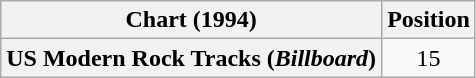<table class="wikitable plainrowheaders" style="text-align:center">
<tr>
<th>Chart (1994)</th>
<th>Position</th>
</tr>
<tr>
<th scope="row">US Modern Rock Tracks (<em>Billboard</em>)</th>
<td>15</td>
</tr>
</table>
